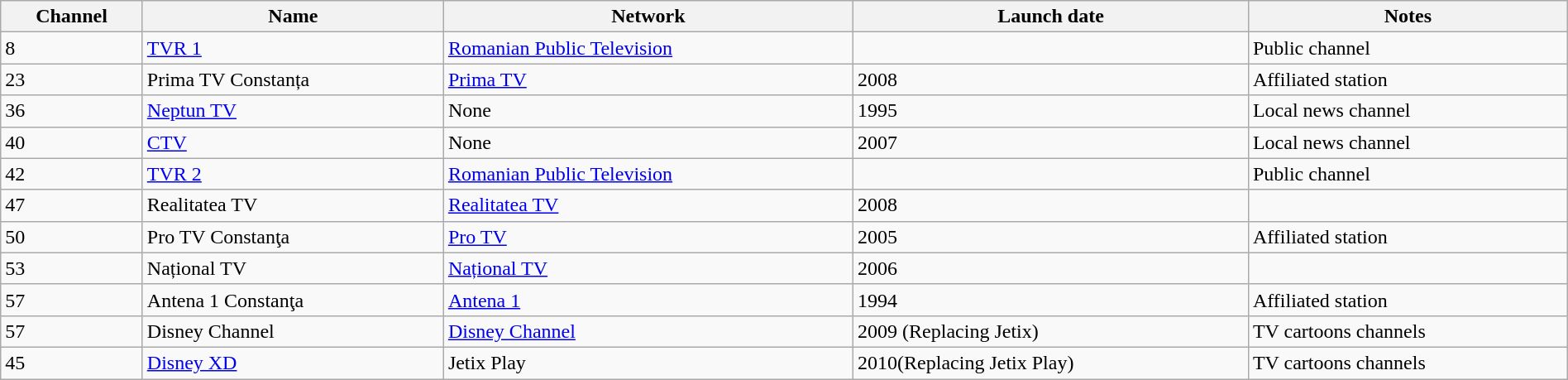<table class="wikitable sortable" width="100%">
<tr>
<th>Channel</th>
<th>Name</th>
<th>Network</th>
<th>Launch date</th>
<th>Notes</th>
</tr>
<tr>
<td>8</td>
<td><a href='#'>TVR 1</a></td>
<td><a href='#'>Romanian Public Television</a></td>
<td></td>
<td>Public channel</td>
</tr>
<tr>
<td>23</td>
<td>Prima TV Constanța</td>
<td><a href='#'>Prima TV</a></td>
<td>2008</td>
<td>Affiliated station</td>
</tr>
<tr>
<td>36</td>
<td><a href='#'>Neptun TV</a></td>
<td>None</td>
<td>1995</td>
<td>Local news channel</td>
</tr>
<tr>
<td>40</td>
<td><a href='#'>CTV</a></td>
<td>None</td>
<td>2007</td>
<td>Local news channel</td>
</tr>
<tr>
<td>42</td>
<td><a href='#'>TVR 2</a></td>
<td><a href='#'>Romanian Public Television</a></td>
<td></td>
<td>Public channel</td>
</tr>
<tr>
<td>47</td>
<td>Realitatea TV</td>
<td><a href='#'>Realitatea TV</a></td>
<td>2008</td>
<td></td>
</tr>
<tr>
<td>50</td>
<td>Pro TV Constanţa</td>
<td><a href='#'>Pro TV</a></td>
<td>2005</td>
<td>Affiliated station</td>
</tr>
<tr>
<td>53</td>
<td>Național TV</td>
<td><a href='#'>Național TV</a></td>
<td>2006</td>
<td></td>
</tr>
<tr>
<td>57</td>
<td>Antena 1 Constanţa</td>
<td><a href='#'>Antena 1</a></td>
<td>1994</td>
<td>Affiliated station</td>
</tr>
<tr>
<td>57</td>
<td>Disney Channel</td>
<td><a href='#'>Disney Channel</a></td>
<td>2009 (Replacing Jetix)</td>
<td>TV cartoons channels</td>
</tr>
<tr>
<td>45</td>
<td><a href='#'>Disney XD</a></td>
<td>Jetix Play</td>
<td>2010(Replacing Jetix Play)</td>
<td>TV cartoons channels</td>
</tr>
</table>
